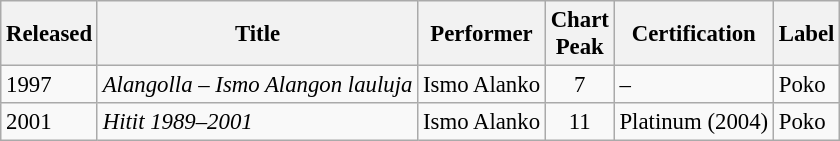<table class="wikitable" style="font-size: 95%;">
<tr>
<th>Released</th>
<th>Title</th>
<th>Performer</th>
<th>Chart <br>Peak</th>
<th>Certification</th>
<th>Label</th>
</tr>
<tr>
<td>1997</td>
<td><em>Alangolla – Ismo Alangon lauluja</em></td>
<td>Ismo Alanko</td>
<td align="center">7</td>
<td>–</td>
<td>Poko</td>
</tr>
<tr>
<td>2001</td>
<td><em>Hitit 1989–2001</em></td>
<td>Ismo Alanko</td>
<td align="center">11</td>
<td>Platinum (2004)</td>
<td>Poko</td>
</tr>
</table>
